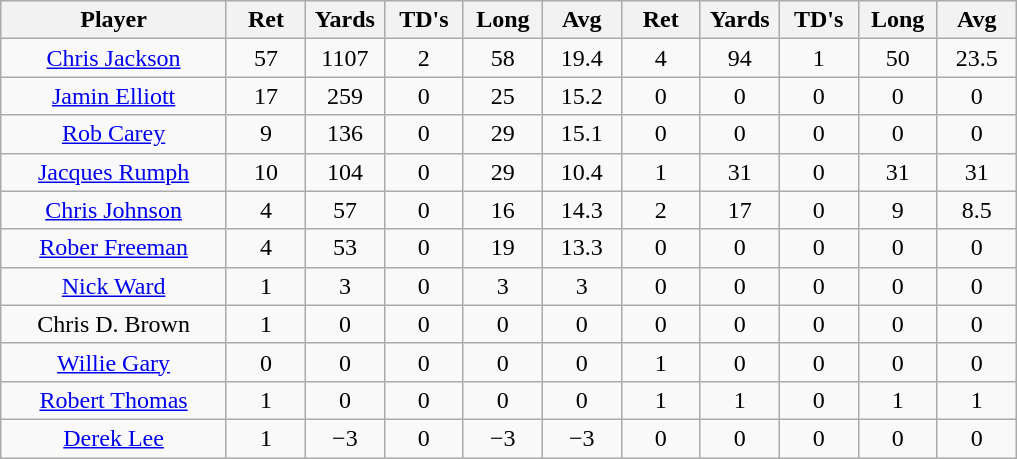<table class="wikitable sortable">
<tr>
<th bgcolor="#DDDDFF" width="20%">Player</th>
<th bgcolor="#DDDDFF" width="7%">Ret</th>
<th bgcolor="#DDDDFF" width="7%">Yards</th>
<th bgcolor="#DDDDFF" width="7%">TD's</th>
<th bgcolor="#DDDDFF" width="7%">Long</th>
<th bgcolor="#DDDDFF" width="7%">Avg</th>
<th bgcolor="#DDDDFF" width="7%">Ret</th>
<th bgcolor="#DDDDFF" width="7%">Yards</th>
<th bgcolor="#DDDDFF" width="7%">TD's</th>
<th bgcolor="#DDDDFF" width="7%">Long</th>
<th bgcolor="#DDDDFF" width="7%">Avg</th>
</tr>
<tr align="center">
<td><a href='#'>Chris Jackson</a></td>
<td>57</td>
<td>1107</td>
<td>2</td>
<td>58</td>
<td>19.4</td>
<td>4</td>
<td>94</td>
<td>1</td>
<td>50</td>
<td>23.5</td>
</tr>
<tr align="center">
<td><a href='#'>Jamin Elliott</a></td>
<td>17</td>
<td>259</td>
<td>0</td>
<td>25</td>
<td>15.2</td>
<td>0</td>
<td>0</td>
<td>0</td>
<td>0</td>
<td>0</td>
</tr>
<tr align="center">
<td><a href='#'>Rob Carey</a></td>
<td>9</td>
<td>136</td>
<td>0</td>
<td>29</td>
<td>15.1</td>
<td>0</td>
<td>0</td>
<td>0</td>
<td>0</td>
<td>0</td>
</tr>
<tr align="center">
<td><a href='#'>Jacques Rumph</a></td>
<td>10</td>
<td>104</td>
<td>0</td>
<td>29</td>
<td>10.4</td>
<td>1</td>
<td>31</td>
<td>0</td>
<td>31</td>
<td>31</td>
</tr>
<tr align="center">
<td><a href='#'>Chris Johnson</a></td>
<td>4</td>
<td>57</td>
<td>0</td>
<td>16</td>
<td>14.3</td>
<td>2</td>
<td>17</td>
<td>0</td>
<td>9</td>
<td>8.5</td>
</tr>
<tr align="center">
<td><a href='#'>Rober Freeman</a></td>
<td>4</td>
<td>53</td>
<td>0</td>
<td>19</td>
<td>13.3</td>
<td>0</td>
<td>0</td>
<td>0</td>
<td>0</td>
<td>0</td>
</tr>
<tr align="center">
<td><a href='#'>Nick Ward</a></td>
<td>1</td>
<td>3</td>
<td>0</td>
<td>3</td>
<td>3</td>
<td>0</td>
<td>0</td>
<td>0</td>
<td>0</td>
<td>0</td>
</tr>
<tr align="center">
<td>Chris D. Brown</td>
<td>1</td>
<td>0</td>
<td>0</td>
<td>0</td>
<td>0</td>
<td>0</td>
<td>0</td>
<td>0</td>
<td>0</td>
<td>0</td>
</tr>
<tr align="center">
<td><a href='#'>Willie Gary</a></td>
<td>0</td>
<td>0</td>
<td>0</td>
<td>0</td>
<td>0</td>
<td>1</td>
<td>0</td>
<td>0</td>
<td>0</td>
<td>0</td>
</tr>
<tr align="center">
<td><a href='#'>Robert Thomas</a></td>
<td>1</td>
<td>0</td>
<td>0</td>
<td>0</td>
<td>0</td>
<td>1</td>
<td>1</td>
<td>0</td>
<td>1</td>
<td>1</td>
</tr>
<tr align="center">
<td><a href='#'>Derek Lee</a></td>
<td>1</td>
<td>−3</td>
<td>0</td>
<td>−3</td>
<td>−3</td>
<td>0</td>
<td>0</td>
<td>0</td>
<td>0</td>
<td>0</td>
</tr>
</table>
